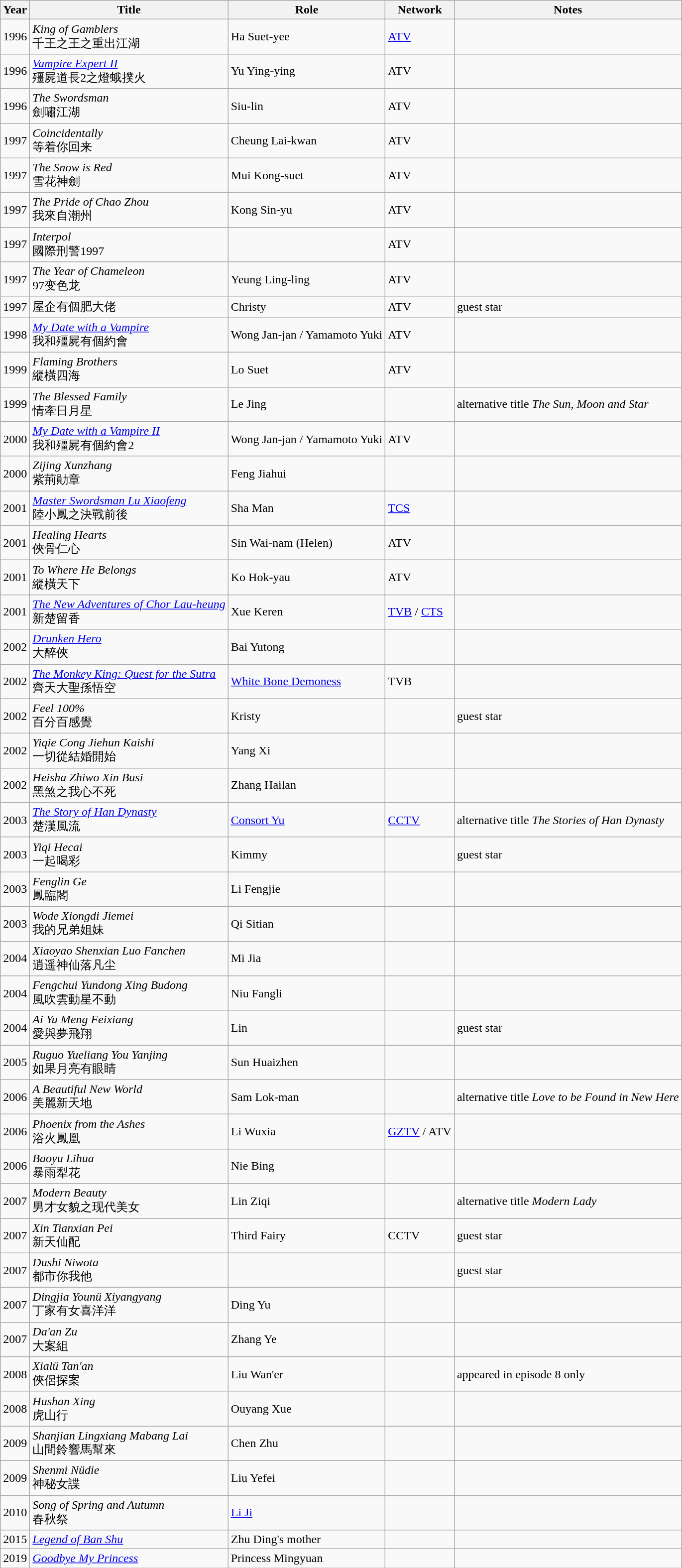<table class="wikitable sortable">
<tr>
<th>Year</th>
<th>Title</th>
<th>Role</th>
<th>Network</th>
<th class="unsortable">Notes</th>
</tr>
<tr>
<td>1996</td>
<td><em>King of Gamblers</em><br>千王之王之重出江湖</td>
<td>Ha Suet-yee</td>
<td><a href='#'>ATV</a></td>
<td></td>
</tr>
<tr>
<td>1996</td>
<td><em><a href='#'>Vampire Expert II</a></em><br>殭屍道長2之燈蛾撲火</td>
<td>Yu Ying-ying</td>
<td>ATV</td>
<td></td>
</tr>
<tr>
<td>1996</td>
<td><em>The Swordsman</em><br>劍嘯江湖</td>
<td>Siu-lin</td>
<td>ATV</td>
<td></td>
</tr>
<tr>
<td>1997</td>
<td><em>Coincidentally</em><br>等着你回来</td>
<td>Cheung Lai-kwan</td>
<td>ATV</td>
<td></td>
</tr>
<tr>
<td>1997</td>
<td><em>The Snow is Red</em><br>雪花神劍</td>
<td>Mui Kong-suet</td>
<td>ATV</td>
<td></td>
</tr>
<tr>
<td>1997</td>
<td><em>The Pride of Chao Zhou</em><br>我來自潮州</td>
<td>Kong Sin-yu</td>
<td>ATV</td>
<td></td>
</tr>
<tr>
<td>1997</td>
<td><em>Interpol</em><br>國際刑警1997</td>
<td></td>
<td>ATV</td>
<td></td>
</tr>
<tr>
<td>1997</td>
<td><em>The Year of Chameleon</em><br>97变色龙</td>
<td>Yeung Ling-ling</td>
<td>ATV</td>
<td></td>
</tr>
<tr>
<td>1997</td>
<td>屋企有個肥大佬</td>
<td>Christy</td>
<td>ATV</td>
<td>guest star</td>
</tr>
<tr>
<td>1998</td>
<td><em><a href='#'>My Date with a Vampire</a></em><br>我和殭屍有個約會</td>
<td>Wong Jan-jan / Yamamoto Yuki</td>
<td>ATV</td>
<td></td>
</tr>
<tr>
<td>1999</td>
<td><em>Flaming Brothers</em><br>縱橫四海</td>
<td>Lo Suet</td>
<td>ATV</td>
<td></td>
</tr>
<tr>
<td>1999</td>
<td><em>The Blessed Family</em><br>情牽日月星</td>
<td>Le Jing</td>
<td></td>
<td>alternative title <em>The Sun, Moon and Star</em></td>
</tr>
<tr>
<td>2000</td>
<td><em><a href='#'>My Date with a Vampire II</a></em><br>我和殭屍有個約會2</td>
<td>Wong Jan-jan / Yamamoto Yuki</td>
<td>ATV</td>
<td></td>
</tr>
<tr>
<td>2000</td>
<td><em>Zijing Xunzhang</em><br>紫荊勛章</td>
<td>Feng Jiahui</td>
<td></td>
<td></td>
</tr>
<tr>
<td>2001</td>
<td><em><a href='#'>Master Swordsman Lu Xiaofeng</a></em><br>陸小鳳之決戰前後</td>
<td>Sha Man</td>
<td><a href='#'>TCS</a></td>
<td></td>
</tr>
<tr>
<td>2001</td>
<td><em>Healing Hearts</em><br>俠骨仁心</td>
<td>Sin Wai-nam (Helen)</td>
<td>ATV</td>
<td></td>
</tr>
<tr>
<td>2001</td>
<td><em>To Where He Belongs</em><br>縱橫天下</td>
<td>Ko Hok-yau</td>
<td>ATV</td>
<td></td>
</tr>
<tr>
<td>2001</td>
<td><em><a href='#'>The New Adventures of Chor Lau-heung</a></em><br>新楚留香</td>
<td>Xue Keren</td>
<td><a href='#'>TVB</a> / <a href='#'>CTS</a></td>
<td></td>
</tr>
<tr>
<td>2002</td>
<td><em><a href='#'>Drunken Hero</a></em><br>大醉俠</td>
<td>Bai Yutong</td>
<td></td>
<td></td>
</tr>
<tr>
<td>2002</td>
<td><em><a href='#'>The Monkey King: Quest for the Sutra</a></em><br>齊天大聖孫悟空</td>
<td><a href='#'>White Bone Demoness</a></td>
<td>TVB</td>
<td></td>
</tr>
<tr>
<td>2002</td>
<td><em>Feel 100%</em><br>百分百感覺</td>
<td>Kristy</td>
<td></td>
<td>guest star</td>
</tr>
<tr>
<td>2002</td>
<td><em>Yiqie Cong Jiehun Kaishi</em><br>一切從結婚開始</td>
<td>Yang Xi</td>
<td></td>
<td></td>
</tr>
<tr>
<td>2002</td>
<td><em>Heisha Zhiwo Xin Busi</em><br>黑煞之我心不死</td>
<td>Zhang Hailan</td>
<td></td>
<td></td>
</tr>
<tr>
<td>2003</td>
<td><em><a href='#'>The Story of Han Dynasty</a></em><br>楚漢風流</td>
<td><a href='#'>Consort Yu</a></td>
<td><a href='#'>CCTV</a></td>
<td>alternative title <em>The Stories of Han Dynasty</em></td>
</tr>
<tr>
<td>2003</td>
<td><em>Yiqi Hecai</em><br>一起喝彩</td>
<td>Kimmy</td>
<td></td>
<td>guest star</td>
</tr>
<tr>
<td>2003</td>
<td><em>Fenglin Ge</em><br>鳳臨閣</td>
<td>Li Fengjie</td>
<td></td>
<td></td>
</tr>
<tr>
<td>2003</td>
<td><em>Wode Xiongdi Jiemei</em><br>我的兄弟姐妹</td>
<td>Qi Sitian</td>
<td></td>
<td></td>
</tr>
<tr>
<td>2004</td>
<td><em>Xiaoyao Shenxian Luo Fanchen</em><br>逍遥神仙落凡尘</td>
<td>Mi Jia</td>
<td></td>
<td></td>
</tr>
<tr>
<td>2004</td>
<td><em>Fengchui Yundong Xing Budong</em><br>風吹雲動星不動</td>
<td>Niu Fangli</td>
<td></td>
<td></td>
</tr>
<tr>
<td>2004</td>
<td><em>Ai Yu Meng Feixiang</em><br>愛與夢飛翔</td>
<td>Lin</td>
<td></td>
<td>guest star</td>
</tr>
<tr>
<td>2005</td>
<td><em>Ruguo Yueliang You Yanjing</em><br>如果月亮有眼睛</td>
<td>Sun Huaizhen</td>
<td></td>
<td></td>
</tr>
<tr>
<td>2006</td>
<td><em>A Beautiful New World</em><br>美麗新天地</td>
<td>Sam Lok-man</td>
<td></td>
<td>alternative title <em>Love to be Found in New Here</em></td>
</tr>
<tr>
<td>2006</td>
<td><em>Phoenix from the Ashes</em><br>浴火鳳凰</td>
<td>Li Wuxia</td>
<td><a href='#'>GZTV</a> / ATV</td>
<td></td>
</tr>
<tr>
<td>2006</td>
<td><em>Baoyu Lihua</em><br>暴雨犁花</td>
<td>Nie Bing</td>
<td></td>
<td></td>
</tr>
<tr>
<td>2007</td>
<td><em>Modern Beauty</em><br>男才女貌之现代美女</td>
<td>Lin Ziqi</td>
<td></td>
<td>alternative title <em>Modern Lady</em></td>
</tr>
<tr>
<td>2007</td>
<td><em>Xin Tianxian Pei</em><br>新天仙配</td>
<td>Third Fairy</td>
<td>CCTV</td>
<td>guest star</td>
</tr>
<tr>
<td>2007</td>
<td><em>Dushi Niwota</em><br>都市你我他</td>
<td></td>
<td></td>
<td>guest star</td>
</tr>
<tr>
<td>2007</td>
<td><em>Dingjia Younü Xiyangyang</em><br>丁家有女喜洋洋</td>
<td>Ding Yu</td>
<td></td>
<td></td>
</tr>
<tr>
<td>2007</td>
<td><em>Da'an Zu</em><br>大案組</td>
<td>Zhang Ye</td>
<td></td>
<td></td>
</tr>
<tr>
<td>2008</td>
<td><em>Xialü Tan'an</em><br>俠侶探案</td>
<td>Liu Wan'er</td>
<td></td>
<td>appeared in episode 8 only</td>
</tr>
<tr>
<td>2008</td>
<td><em>Hushan Xing</em><br>虎山行</td>
<td>Ouyang Xue</td>
<td></td>
<td></td>
</tr>
<tr>
<td>2009</td>
<td><em>Shanjian Lingxiang Mabang Lai</em><br>山間鈴響馬幫來</td>
<td>Chen Zhu</td>
<td></td>
<td></td>
</tr>
<tr>
<td>2009</td>
<td><em>Shenmi Nüdie</em><br>神秘女諜</td>
<td>Liu Yefei</td>
<td></td>
<td></td>
</tr>
<tr>
<td>2010</td>
<td><em>Song of Spring and Autumn</em><br>春秋祭</td>
<td><a href='#'>Li Ji</a></td>
<td></td>
<td></td>
</tr>
<tr>
<td>2015</td>
<td><em><a href='#'>Legend of Ban Shu</a></em></td>
<td>Zhu Ding's mother</td>
<td></td>
<td></td>
</tr>
<tr>
<td>2019</td>
<td><em><a href='#'>Goodbye My Princess</a></em></td>
<td>Princess Mingyuan</td>
<td></td>
<td></td>
</tr>
</table>
